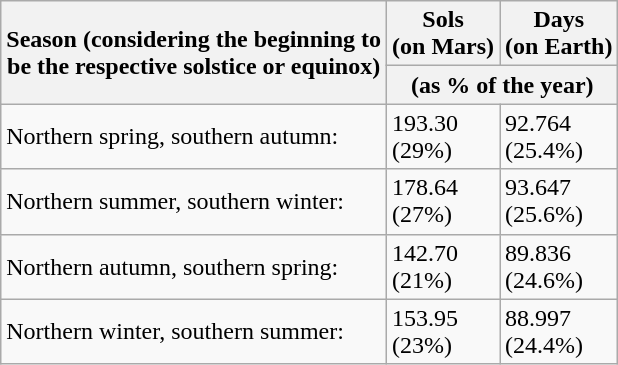<table class="wikitable">
<tr>
<th rowspan=2>Season (considering the beginning to<br>be the respective solstice or equinox)</th>
<th>Sols<br>(on Mars)</th>
<th>Days<br>(on Earth)</th>
</tr>
<tr>
<th colspan=2>(as % of the year)</th>
</tr>
<tr>
<td>Northern spring, southern autumn:</td>
<td>193.30<br>(29%)</td>
<td>92.764<br>(25.4%)</td>
</tr>
<tr>
<td>Northern summer, southern winter:</td>
<td>178.64<br>(27%)</td>
<td>93.647<br>(25.6%)</td>
</tr>
<tr>
<td>Northern autumn, southern spring:</td>
<td>142.70<br>(21%)</td>
<td>89.836<br>(24.6%)</td>
</tr>
<tr>
<td>Northern winter, southern summer:</td>
<td>153.95<br>(23%)</td>
<td>88.997<br>(24.4%)</td>
</tr>
</table>
